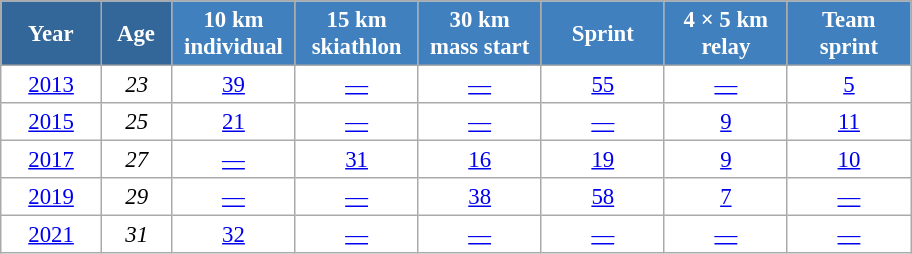<table class="wikitable" style="font-size:95%; text-align:center; border:grey solid 1px; border-collapse:collapse; background:#ffffff;">
<tr>
<th style="background-color:#369; color:white; width:60px;"> Year </th>
<th style="background-color:#369; color:white; width:40px;"> Age </th>
<th style="background-color:#4180be; color:white; width:75px;"> 10 km <br> individual </th>
<th style="background-color:#4180be; color:white; width:75px;"> 15 km <br> skiathlon </th>
<th style="background-color:#4180be; color:white; width:75px;"> 30 km <br> mass start </th>
<th style="background-color:#4180be; color:white; width:75px;"> Sprint </th>
<th style="background-color:#4180be; color:white; width:75px;"> 4 × 5 km <br> relay </th>
<th style="background-color:#4180be; color:white; width:75px;"> Team <br> sprint </th>
</tr>
<tr>
<td><a href='#'>2013</a></td>
<td><em>23</em></td>
<td><a href='#'>39</a></td>
<td><a href='#'>—</a></td>
<td><a href='#'>—</a></td>
<td><a href='#'>55</a></td>
<td><a href='#'>—</a></td>
<td><a href='#'>5</a></td>
</tr>
<tr>
<td><a href='#'>2015</a></td>
<td><em>25</em></td>
<td><a href='#'>21</a></td>
<td><a href='#'>—</a></td>
<td><a href='#'>—</a></td>
<td><a href='#'>—</a></td>
<td><a href='#'>9</a></td>
<td><a href='#'>11</a></td>
</tr>
<tr>
<td><a href='#'>2017</a></td>
<td><em>27</em></td>
<td><a href='#'>—</a></td>
<td><a href='#'>31</a></td>
<td><a href='#'>16</a></td>
<td><a href='#'>19</a></td>
<td><a href='#'>9</a></td>
<td><a href='#'>10</a></td>
</tr>
<tr>
<td><a href='#'>2019</a></td>
<td><em>29</em></td>
<td><a href='#'>—</a></td>
<td><a href='#'>—</a></td>
<td><a href='#'>38</a></td>
<td><a href='#'>58</a></td>
<td><a href='#'>7</a></td>
<td><a href='#'>—</a></td>
</tr>
<tr>
<td><a href='#'>2021</a></td>
<td><em>31</em></td>
<td><a href='#'>32</a></td>
<td><a href='#'>—</a></td>
<td><a href='#'>—</a></td>
<td><a href='#'>—</a></td>
<td><a href='#'>—</a></td>
<td><a href='#'>—</a></td>
</tr>
</table>
